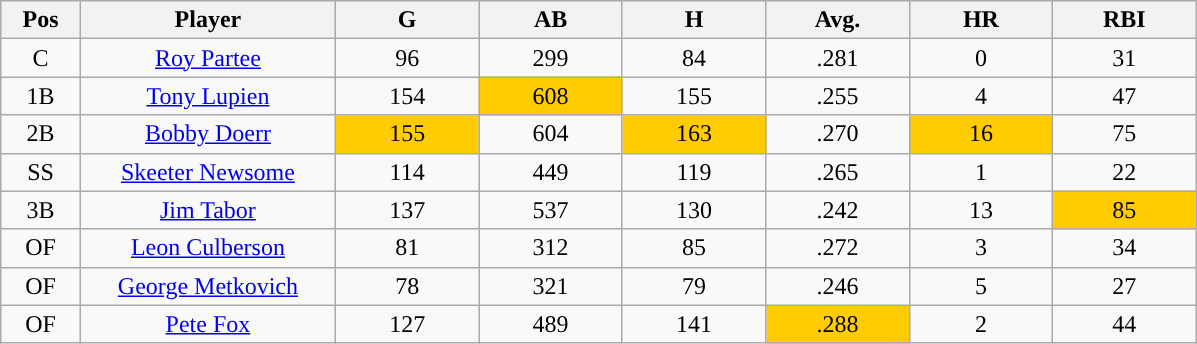<table class="wikitable sortable">
<tr>
<th bgcolor="#DDDDFF" width="5%">Pos</th>
<th bgcolor="#DDDDFF" width="16%">Player</th>
<th bgcolor="#DDDDFF" width="9%">G</th>
<th bgcolor="#DDDDFF" width="9%">AB</th>
<th bgcolor="#DDDDFF" width="9%">H</th>
<th bgcolor="#DDDDFF" width="9%">Avg.</th>
<th bgcolor="#DDDDFF" width="9%">HR</th>
<th bgcolor="#DDDDFF" width="9%">RBI</th>
</tr>
<tr align="center">
<td>C</td>
<td><a href='#'>Roy Partee</a></td>
<td>96</td>
<td>299</td>
<td>84</td>
<td>.281</td>
<td>0</td>
<td>31</td>
</tr>
<tr align="center">
<td>1B</td>
<td><a href='#'>Tony Lupien</a></td>
<td>154</td>
<td style="background:#fc0;">608</td>
<td>155</td>
<td>.255</td>
<td>4</td>
<td>47</td>
</tr>
<tr align="center">
<td>2B</td>
<td><a href='#'>Bobby Doerr</a></td>
<td style="background:#fc0;">155</td>
<td>604</td>
<td style="background:#fc0;">163</td>
<td>.270</td>
<td style="background:#fc0;">16</td>
<td>75</td>
</tr>
<tr align="center">
<td>SS</td>
<td><a href='#'>Skeeter Newsome</a></td>
<td>114</td>
<td>449</td>
<td>119</td>
<td>.265</td>
<td>1</td>
<td>22</td>
</tr>
<tr align="center">
<td>3B</td>
<td><a href='#'>Jim Tabor</a></td>
<td>137</td>
<td>537</td>
<td>130</td>
<td>.242</td>
<td>13</td>
<td style="background:#fc0;">85</td>
</tr>
<tr align="center">
<td>OF</td>
<td><a href='#'>Leon Culberson</a></td>
<td>81</td>
<td>312</td>
<td>85</td>
<td>.272</td>
<td>3</td>
<td>34</td>
</tr>
<tr align="center">
<td>OF</td>
<td><a href='#'>George Metkovich</a></td>
<td>78</td>
<td>321</td>
<td>79</td>
<td>.246</td>
<td>5</td>
<td>27</td>
</tr>
<tr align="center">
<td>OF</td>
<td><a href='#'>Pete Fox</a></td>
<td>127</td>
<td>489</td>
<td>141</td>
<td style="background:#fc0;">.288</td>
<td>2</td>
<td>44</td>
</tr>
</table>
